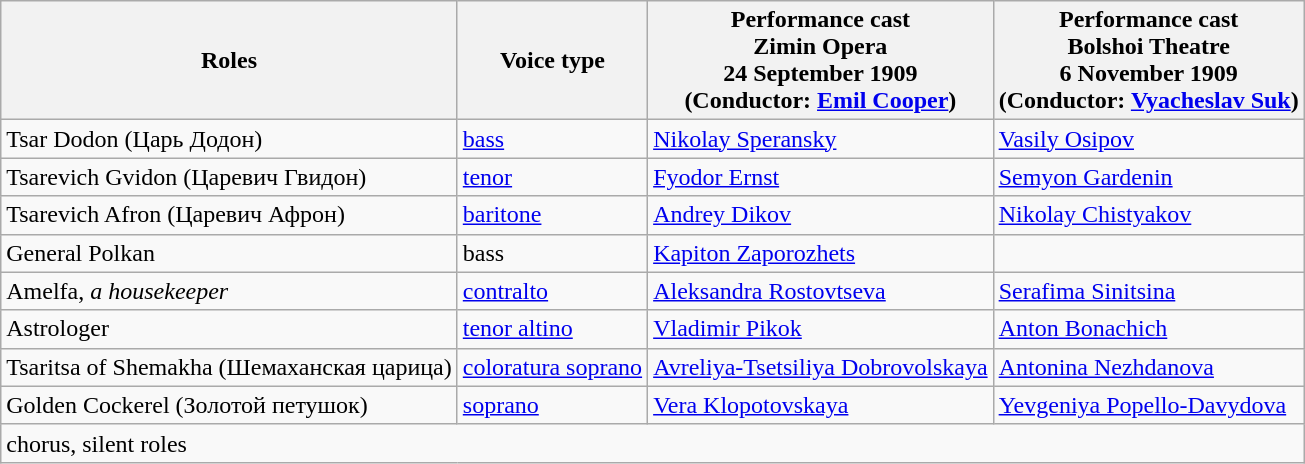<table class="wikitable" border="1">
<tr>
<th>Roles</th>
<th>Voice type</th>
<th>Performance cast<br>Zimin Opera<br>24 September 1909<br>(Conductor: <a href='#'>Emil Cooper</a>)</th>
<th>Performance cast<br>Bolshoi Theatre<br>6 November 1909<br>(Conductor: <a href='#'>Vyacheslav Suk</a>)</th>
</tr>
<tr>
<td>Tsar Dodon (Царь Додон)</td>
<td><a href='#'>bass</a></td>
<td><a href='#'>Nikolay Speransky</a></td>
<td><a href='#'>Vasily Osipov</a></td>
</tr>
<tr>
<td>Tsarevich Gvidon (Царевич Гвидон)</td>
<td><a href='#'>tenor</a></td>
<td><a href='#'>Fyodor Ernst</a></td>
<td><a href='#'>Semyon Gardenin</a></td>
</tr>
<tr>
<td>Tsarevich Afron (Царевич Афрон)</td>
<td><a href='#'>baritone</a></td>
<td><a href='#'>Andrey Dikov</a></td>
<td><a href='#'>Nikolay Chistyakov</a></td>
</tr>
<tr>
<td>General Polkan</td>
<td>bass</td>
<td><a href='#'>Kapiton Zaporozhets</a></td>
<td></td>
</tr>
<tr>
<td>Amelfa, <em>a housekeeper</em></td>
<td><a href='#'>contralto</a></td>
<td><a href='#'>Aleksandra Rostovtseva</a></td>
<td><a href='#'>Serafima Sinitsina</a></td>
</tr>
<tr>
<td>Astrologer</td>
<td><a href='#'>tenor altino</a></td>
<td><a href='#'>Vladimir Pikok</a></td>
<td><a href='#'>Anton Bonachich</a></td>
</tr>
<tr>
<td>Tsaritsa of Shemakha (Шемаханская царица)</td>
<td><a href='#'>coloratura soprano</a></td>
<td><a href='#'>Avreliya-Tsetsiliya Dobrovolskaya</a></td>
<td><a href='#'>Antonina Nezhdanova</a></td>
</tr>
<tr>
<td>Golden Cockerel (Золотой петушок)</td>
<td><a href='#'>soprano</a></td>
<td><a href='#'>Vera Klopotovskaya</a></td>
<td><a href='#'>Yevgeniya Popello-Davydova</a></td>
</tr>
<tr>
<td colspan="4">chorus, silent roles</td>
</tr>
</table>
